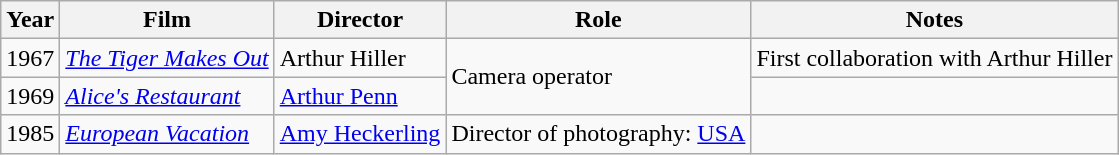<table class="wikitable">
<tr>
<th>Year</th>
<th>Film</th>
<th>Director</th>
<th>Role</th>
<th>Notes</th>
</tr>
<tr>
<td>1967</td>
<td><em><a href='#'>The Tiger Makes Out</a></em></td>
<td>Arthur Hiller</td>
<td rowspan=2>Camera operator</td>
<td>First collaboration with Arthur Hiller</td>
</tr>
<tr>
<td>1969</td>
<td><em><a href='#'>Alice's Restaurant</a></em></td>
<td><a href='#'>Arthur Penn</a></td>
<td></td>
</tr>
<tr>
<td>1985</td>
<td><em><a href='#'>European Vacation</a></em></td>
<td><a href='#'>Amy Heckerling</a></td>
<td>Director of photography: <a href='#'>USA</a></td>
<td></td>
</tr>
</table>
